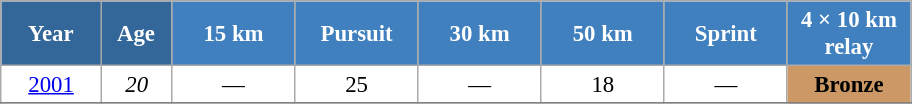<table class="wikitable" style="font-size:95%; text-align:center; border:grey solid 1px; border-collapse:collapse; background:#ffffff;">
<tr>
<th style="background-color:#369; color:white; width:60px;"> Year </th>
<th style="background-color:#369; color:white; width:40px;"> Age </th>
<th style="background-color:#4180be; color:white; width:75px;"> 15 km </th>
<th style="background-color:#4180be; color:white; width:75px;"> Pursuit </th>
<th style="background-color:#4180be; color:white; width:75px;"> 30 km </th>
<th style="background-color:#4180be; color:white; width:75px;"> 50 km </th>
<th style="background-color:#4180be; color:white; width:75px;"> Sprint </th>
<th style="background-color:#4180be; color:white; width:75px;"> 4 × 10 km <br> relay </th>
</tr>
<tr>
<td><a href='#'>2001</a></td>
<td><em>20</em></td>
<td>—</td>
<td>25</td>
<td>—</td>
<td>18</td>
<td>—</td>
<td bgcolor=cc9966><strong>Bronze</strong></td>
</tr>
<tr>
</tr>
</table>
